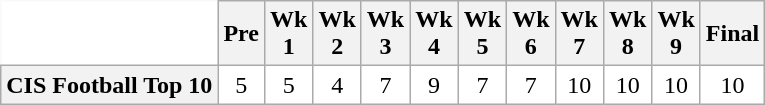<table class="wikitable" style="white-space:nowrap;font-size:100%;">
<tr>
<th style="background:white; border-top-style:hidden; border-left-style:hidden;"> </th>
<th>Pre</th>
<th>Wk<br>1</th>
<th>Wk<br>2</th>
<th>Wk<br>3</th>
<th>Wk<br>4</th>
<th>Wk<br>5</th>
<th>Wk<br>6</th>
<th>Wk<br>7</th>
<th>Wk<br>8</th>
<th>Wk<br>9</th>
<th>Final</th>
</tr>
<tr style="text-align:center;">
<th>CIS Football Top 10</th>
<td style="background:#FFF;">5</td>
<td style="background:#FFF;">5</td>
<td style="background:#FFF;">4</td>
<td style="background:#FFF;">7</td>
<td style="background:#FFF;">9</td>
<td style="background:#FFF;">7</td>
<td style="background:#FFF;">7</td>
<td style="background:#FFF;">10</td>
<td style="background:#FFF;">10</td>
<td style="background:#FFF;">10</td>
<td style="background:#FFF;">10</td>
</tr>
</table>
